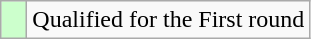<table class=wikitable>
<tr>
<td width=10px style="background-color:#ccffcc;"></td>
<td>Qualified for the First round</td>
</tr>
</table>
